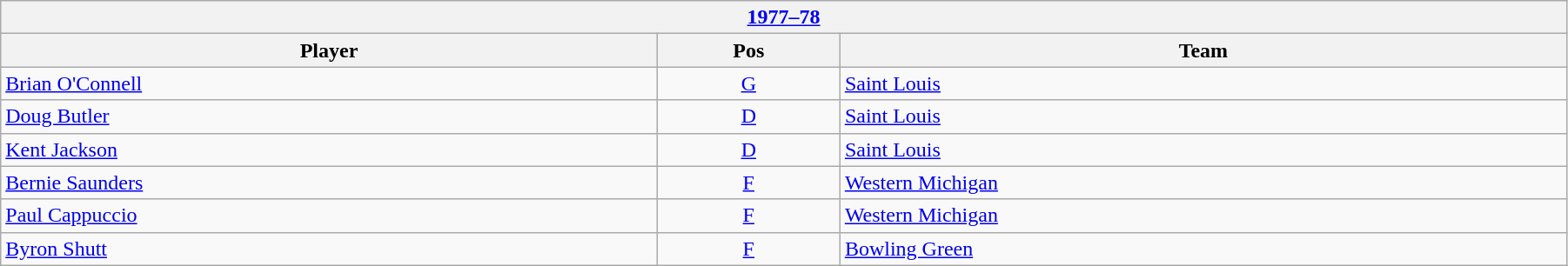<table class="wikitable" width=95%>
<tr>
<th colspan=3><a href='#'>1977–78</a></th>
</tr>
<tr>
<th>Player</th>
<th>Pos</th>
<th>Team</th>
</tr>
<tr>
<td><a href='#'>Brian O'Connell</a></td>
<td style="text-align:center;"><a href='#'>G</a></td>
<td><a href='#'>Saint Louis</a></td>
</tr>
<tr>
<td><a href='#'>Doug Butler</a></td>
<td style="text-align:center;"><a href='#'>D</a></td>
<td><a href='#'>Saint Louis</a></td>
</tr>
<tr>
<td><a href='#'>Kent Jackson</a></td>
<td style="text-align:center;"><a href='#'>D</a></td>
<td><a href='#'>Saint Louis</a></td>
</tr>
<tr>
<td><a href='#'>Bernie Saunders</a></td>
<td style="text-align:center;"><a href='#'>F</a></td>
<td><a href='#'>Western Michigan</a></td>
</tr>
<tr>
<td><a href='#'>Paul Cappuccio</a></td>
<td style="text-align:center;"><a href='#'>F</a></td>
<td><a href='#'>Western Michigan</a></td>
</tr>
<tr>
<td><a href='#'>Byron Shutt</a></td>
<td style="text-align:center;"><a href='#'>F</a></td>
<td><a href='#'>Bowling Green</a></td>
</tr>
</table>
